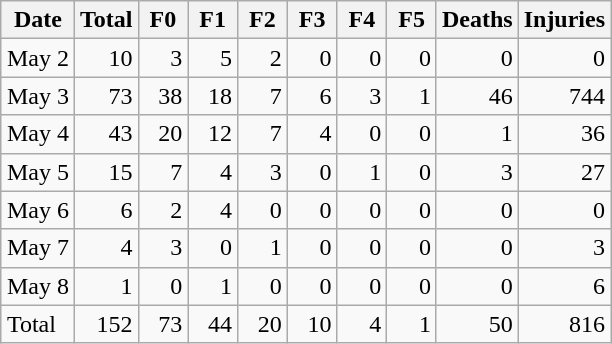<table class="wikitable sortable" style="margin: 1em auto 1em auto;">
<tr>
<th scope="col">Date</th>
<th scope="col" align="center">Total</th>
<th scope="col" align="center"> F0 </th>
<th scope="col" align="center"> F1 </th>
<th scope="col" align="center"> F2 </th>
<th scope="col" align="center"> F3 </th>
<th scope="col" align="center"> F4 </th>
<th scope="col" align="center"> F5 </th>
<th scope="col" align="center">Deaths</th>
<th scope="col" align="center">Injuries</th>
</tr>
<tr>
<td>May 2</td>
<td align="right">10</td>
<td align="right">3</td>
<td align="right">5</td>
<td align="right">2</td>
<td align="right">0</td>
<td align="right">0</td>
<td align="right">0</td>
<td align="right">0</td>
<td align="right">0</td>
</tr>
<tr>
<td>May 3</td>
<td align="right">73</td>
<td align="right">38</td>
<td align="right">18</td>
<td align="right">7</td>
<td align="right">6</td>
<td align="right">3</td>
<td align="right">1</td>
<td align="right">46</td>
<td align="right">744</td>
</tr>
<tr>
<td>May 4</td>
<td align="right">43</td>
<td align="right">20</td>
<td align="right">12</td>
<td align="right">7</td>
<td align="right">4</td>
<td align="right">0</td>
<td align="right">0</td>
<td align="right">1</td>
<td align="right">36</td>
</tr>
<tr>
<td>May 5</td>
<td align="right">15</td>
<td align="right">7</td>
<td align="right">4</td>
<td align="right">3</td>
<td align="right">0</td>
<td align="right">1</td>
<td align="right">0</td>
<td align="right">3</td>
<td align="right">27</td>
</tr>
<tr>
<td>May 6</td>
<td align="right">6</td>
<td align="right">2</td>
<td align="right">4</td>
<td align="right">0</td>
<td align="right">0</td>
<td align="right">0</td>
<td align="right">0</td>
<td align="right">0</td>
<td align="right">0</td>
</tr>
<tr>
<td>May 7</td>
<td align="right">4</td>
<td align="right">3</td>
<td align="right">0</td>
<td align="right">1</td>
<td align="right">0</td>
<td align="right">0</td>
<td align="right">0</td>
<td align="right">0</td>
<td align="right">3</td>
</tr>
<tr>
<td>May 8</td>
<td align="right">1</td>
<td align="right">0</td>
<td align="right">1</td>
<td align="right">0</td>
<td align="right">0</td>
<td align="right">0</td>
<td align="right">0</td>
<td align="right">0</td>
<td align="right">6</td>
</tr>
<tr class="sortbottom">
<td>Total</td>
<td align="right">152</td>
<td align="right">73</td>
<td align="right">44</td>
<td align="right">20</td>
<td align="right">10</td>
<td align="right">4</td>
<td align="right">1</td>
<td align="right">50</td>
<td align="right">816</td>
</tr>
</table>
